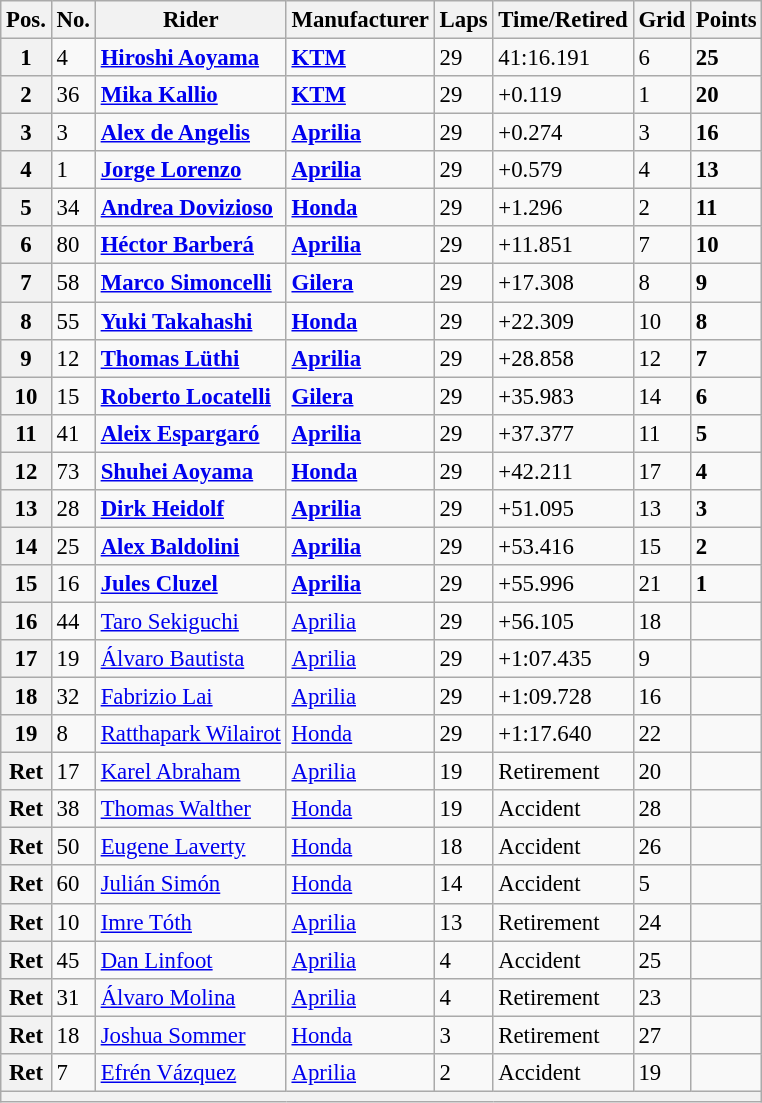<table class="wikitable" style="font-size: 95%;">
<tr>
<th>Pos.</th>
<th>No.</th>
<th>Rider</th>
<th>Manufacturer</th>
<th>Laps</th>
<th>Time/Retired</th>
<th>Grid</th>
<th>Points</th>
</tr>
<tr>
<th>1</th>
<td>4</td>
<td> <strong><a href='#'>Hiroshi Aoyama</a></strong></td>
<td><strong><a href='#'>KTM</a></strong></td>
<td>29</td>
<td>41:16.191</td>
<td>6</td>
<td><strong>25</strong></td>
</tr>
<tr>
<th>2</th>
<td>36</td>
<td> <strong><a href='#'>Mika Kallio</a></strong></td>
<td><strong><a href='#'>KTM</a></strong></td>
<td>29</td>
<td>+0.119</td>
<td>1</td>
<td><strong>20</strong></td>
</tr>
<tr>
<th>3</th>
<td>3</td>
<td> <strong><a href='#'>Alex de Angelis</a></strong></td>
<td><strong><a href='#'>Aprilia</a></strong></td>
<td>29</td>
<td>+0.274</td>
<td>3</td>
<td><strong>16</strong></td>
</tr>
<tr>
<th>4</th>
<td>1</td>
<td> <strong><a href='#'>Jorge Lorenzo</a></strong></td>
<td><strong><a href='#'>Aprilia</a></strong></td>
<td>29</td>
<td>+0.579</td>
<td>4</td>
<td><strong>13</strong></td>
</tr>
<tr>
<th>5</th>
<td>34</td>
<td> <strong><a href='#'>Andrea Dovizioso</a></strong></td>
<td><strong><a href='#'>Honda</a></strong></td>
<td>29</td>
<td>+1.296</td>
<td>2</td>
<td><strong>11</strong></td>
</tr>
<tr>
<th>6</th>
<td>80</td>
<td> <strong><a href='#'>Héctor Barberá</a></strong></td>
<td><strong><a href='#'>Aprilia</a></strong></td>
<td>29</td>
<td>+11.851</td>
<td>7</td>
<td><strong>10</strong></td>
</tr>
<tr>
<th>7</th>
<td>58</td>
<td> <strong><a href='#'>Marco Simoncelli</a></strong></td>
<td><strong><a href='#'>Gilera</a></strong></td>
<td>29</td>
<td>+17.308</td>
<td>8</td>
<td><strong>9</strong></td>
</tr>
<tr>
<th>8</th>
<td>55</td>
<td> <strong><a href='#'>Yuki Takahashi</a></strong></td>
<td><strong><a href='#'>Honda</a></strong></td>
<td>29</td>
<td>+22.309</td>
<td>10</td>
<td><strong>8</strong></td>
</tr>
<tr>
<th>9</th>
<td>12</td>
<td> <strong><a href='#'>Thomas Lüthi</a></strong></td>
<td><strong><a href='#'>Aprilia</a></strong></td>
<td>29</td>
<td>+28.858</td>
<td>12</td>
<td><strong>7</strong></td>
</tr>
<tr>
<th>10</th>
<td>15</td>
<td> <strong><a href='#'>Roberto Locatelli</a></strong></td>
<td><strong><a href='#'>Gilera</a></strong></td>
<td>29</td>
<td>+35.983</td>
<td>14</td>
<td><strong>6</strong></td>
</tr>
<tr>
<th>11</th>
<td>41</td>
<td> <strong><a href='#'>Aleix Espargaró</a></strong></td>
<td><strong><a href='#'>Aprilia</a></strong></td>
<td>29</td>
<td>+37.377</td>
<td>11</td>
<td><strong>5</strong></td>
</tr>
<tr>
<th>12</th>
<td>73</td>
<td> <strong><a href='#'>Shuhei Aoyama</a></strong></td>
<td><strong><a href='#'>Honda</a></strong></td>
<td>29</td>
<td>+42.211</td>
<td>17</td>
<td><strong>4</strong></td>
</tr>
<tr>
<th>13</th>
<td>28</td>
<td> <strong><a href='#'>Dirk Heidolf</a></strong></td>
<td><strong><a href='#'>Aprilia</a></strong></td>
<td>29</td>
<td>+51.095</td>
<td>13</td>
<td><strong>3</strong></td>
</tr>
<tr>
<th>14</th>
<td>25</td>
<td> <strong><a href='#'>Alex Baldolini</a></strong></td>
<td><strong><a href='#'>Aprilia</a></strong></td>
<td>29</td>
<td>+53.416</td>
<td>15</td>
<td><strong>2</strong></td>
</tr>
<tr>
<th>15</th>
<td>16</td>
<td> <strong><a href='#'>Jules Cluzel</a></strong></td>
<td><strong><a href='#'>Aprilia</a></strong></td>
<td>29</td>
<td>+55.996</td>
<td>21</td>
<td><strong>1</strong></td>
</tr>
<tr>
<th>16</th>
<td>44</td>
<td> <a href='#'>Taro Sekiguchi</a></td>
<td><a href='#'>Aprilia</a></td>
<td>29</td>
<td>+56.105</td>
<td>18</td>
<td></td>
</tr>
<tr>
<th>17</th>
<td>19</td>
<td> <a href='#'>Álvaro Bautista</a></td>
<td><a href='#'>Aprilia</a></td>
<td>29</td>
<td>+1:07.435</td>
<td>9</td>
<td></td>
</tr>
<tr>
<th>18</th>
<td>32</td>
<td> <a href='#'>Fabrizio Lai</a></td>
<td><a href='#'>Aprilia</a></td>
<td>29</td>
<td>+1:09.728</td>
<td>16</td>
<td></td>
</tr>
<tr>
<th>19</th>
<td>8</td>
<td> <a href='#'>Ratthapark Wilairot</a></td>
<td><a href='#'>Honda</a></td>
<td>29</td>
<td>+1:17.640</td>
<td>22</td>
<td></td>
</tr>
<tr>
<th>Ret</th>
<td>17</td>
<td> <a href='#'>Karel Abraham</a></td>
<td><a href='#'>Aprilia</a></td>
<td>19</td>
<td>Retirement</td>
<td>20</td>
<td></td>
</tr>
<tr>
<th>Ret</th>
<td>38</td>
<td> <a href='#'>Thomas Walther</a></td>
<td><a href='#'>Honda</a></td>
<td>19</td>
<td>Accident</td>
<td>28</td>
<td></td>
</tr>
<tr>
<th>Ret</th>
<td>50</td>
<td> <a href='#'>Eugene Laverty</a></td>
<td><a href='#'>Honda</a></td>
<td>18</td>
<td>Accident</td>
<td>26</td>
<td></td>
</tr>
<tr>
<th>Ret</th>
<td>60</td>
<td> <a href='#'>Julián Simón</a></td>
<td><a href='#'>Honda</a></td>
<td>14</td>
<td>Accident</td>
<td>5</td>
<td></td>
</tr>
<tr>
<th>Ret</th>
<td>10</td>
<td> <a href='#'>Imre Tóth</a></td>
<td><a href='#'>Aprilia</a></td>
<td>13</td>
<td>Retirement</td>
<td>24</td>
<td></td>
</tr>
<tr>
<th>Ret</th>
<td>45</td>
<td> <a href='#'>Dan Linfoot</a></td>
<td><a href='#'>Aprilia</a></td>
<td>4</td>
<td>Accident</td>
<td>25</td>
<td></td>
</tr>
<tr>
<th>Ret</th>
<td>31</td>
<td> <a href='#'>Álvaro Molina</a></td>
<td><a href='#'>Aprilia</a></td>
<td>4</td>
<td>Retirement</td>
<td>23</td>
<td></td>
</tr>
<tr>
<th>Ret</th>
<td>18</td>
<td> <a href='#'>Joshua Sommer</a></td>
<td><a href='#'>Honda</a></td>
<td>3</td>
<td>Retirement</td>
<td>27</td>
<td></td>
</tr>
<tr>
<th>Ret</th>
<td>7</td>
<td> <a href='#'>Efrén Vázquez</a></td>
<td><a href='#'>Aprilia</a></td>
<td>2</td>
<td>Accident</td>
<td>19</td>
<td></td>
</tr>
<tr>
<th colspan=8></th>
</tr>
</table>
